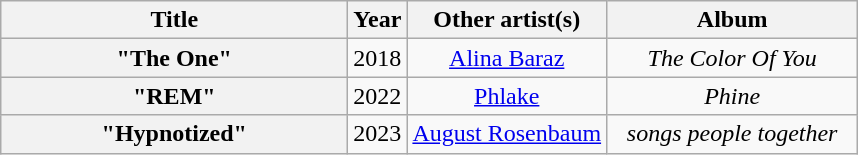<table class="wikitable plainrowheaders" style="text-align:center;">
<tr>
<th style="width:14em;">Title</th>
<th>Year</th>
<th>Other artist(s)</th>
<th style="width:10em;">Album</th>
</tr>
<tr>
<th scope="row">"The One"</th>
<td>2018</td>
<td><a href='#'>Alina Baraz</a></td>
<td><em>The Color Of You</em></td>
</tr>
<tr>
<th scope="row">"REM"</th>
<td>2022</td>
<td><a href='#'>Phlake</a></td>
<td><em>Phine</em></td>
</tr>
<tr>
<th scope="row">"Hypnotized"</th>
<td>2023</td>
<td><a href='#'>August Rosenbaum</a></td>
<td><em>songs people together</em></td>
</tr>
</table>
